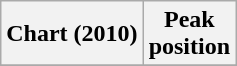<table class="wikitable sortable plainrowheaders">
<tr>
<th scope="col">Chart (2010)</th>
<th scope="col">Peak<br>position</th>
</tr>
<tr>
</tr>
</table>
